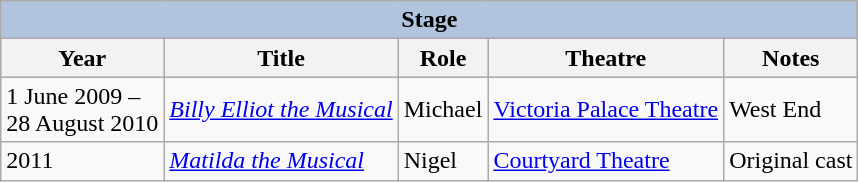<table class="wikitable">
<tr style="background:#ccc; text-align:center;">
<th colspan="5" style="background: LightSteelBlue;">Stage</th>
</tr>
<tr style="background:#ccc; text-align:center;">
<th>Year</th>
<th>Title</th>
<th>Role</th>
<th>Theatre</th>
<th>Notes</th>
</tr>
<tr>
<td>1 June 2009 – <br>28 August 2010</td>
<td><em><a href='#'>Billy Elliot the Musical</a></em></td>
<td>Michael</td>
<td><a href='#'>Victoria Palace Theatre</a></td>
<td>West End</td>
</tr>
<tr>
<td>2011</td>
<td><em><a href='#'>Matilda the Musical</a></em></td>
<td>Nigel</td>
<td><a href='#'>Courtyard Theatre</a></td>
<td>Original cast</td>
</tr>
</table>
